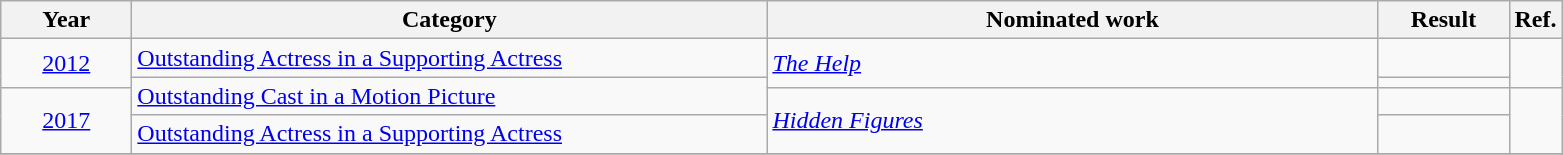<table class=wikitable>
<tr>
<th scope="col" style="width:5em;">Year</th>
<th scope="col" style="width:26em;">Category</th>
<th scope="col" style="width:25em;">Nominated work</th>
<th scope="col" style="width:5em;">Result</th>
<th>Ref.</th>
</tr>
<tr>
<td style="text-align:center;", rowspan="2"><a href='#'>2012</a></td>
<td><a href='#'>Outstanding Actress in a Supporting Actress</a></td>
<td rowspan="2"><em><a href='#'>The Help</a></em></td>
<td></td>
<td style="text-align:center;" rowspan="2"></td>
</tr>
<tr>
<td rowspan=2><a href='#'>Outstanding Cast in a Motion Picture</a></td>
<td></td>
</tr>
<tr>
<td style="text-align:center;", rowspan="2"><a href='#'>2017</a></td>
<td rowspan="2"><em><a href='#'>Hidden Figures</a></em></td>
<td></td>
<td style="text-align:center;" rowspan="2"></td>
</tr>
<tr>
<td><a href='#'>Outstanding Actress in a Supporting Actress</a></td>
<td></td>
</tr>
<tr>
</tr>
</table>
